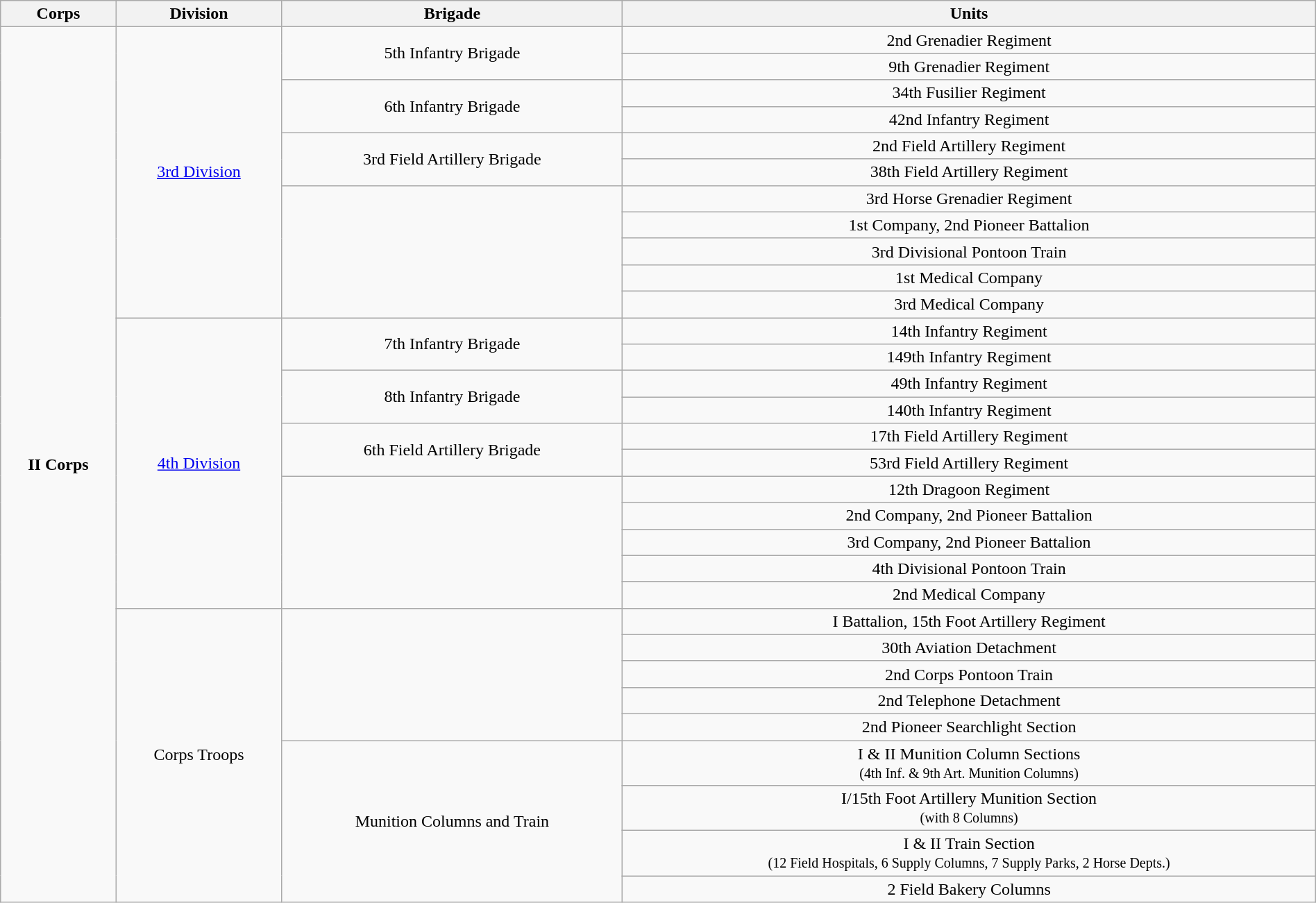<table class="wikitable collapsible" style="text-align:center; width:100%;">
<tr>
<th>Corps</th>
<th>Division</th>
<th>Brigade</th>
<th>Units</th>
</tr>
<tr>
<td ROWSPAN=31><strong>II Corps</strong></td>
<td ROWSPAN=11><a href='#'>3rd Division</a></td>
<td ROWSPAN=2>5th Infantry Brigade</td>
<td>2nd Grenadier Regiment</td>
</tr>
<tr>
<td>9th Grenadier Regiment</td>
</tr>
<tr>
<td ROWSPAN=2>6th Infantry Brigade</td>
<td>34th Fusilier Regiment</td>
</tr>
<tr>
<td>42nd Infantry Regiment</td>
</tr>
<tr>
<td ROWSPAN=2>3rd Field Artillery Brigade</td>
<td>2nd Field Artillery Regiment</td>
</tr>
<tr>
<td>38th Field Artillery Regiment</td>
</tr>
<tr>
<td ROWSPAN=5></td>
<td>3rd Horse Grenadier Regiment</td>
</tr>
<tr>
<td>1st Company, 2nd Pioneer Battalion</td>
</tr>
<tr>
<td>3rd Divisional Pontoon Train</td>
</tr>
<tr>
<td>1st Medical Company</td>
</tr>
<tr>
<td>3rd Medical Company</td>
</tr>
<tr>
<td ROWSPAN=11><a href='#'>4th Division</a></td>
<td ROWSPAN=2>7th Infantry Brigade</td>
<td>14th Infantry Regiment</td>
</tr>
<tr>
<td>149th Infantry Regiment</td>
</tr>
<tr>
<td ROWSPAN=2>8th Infantry Brigade</td>
<td>49th Infantry Regiment</td>
</tr>
<tr>
<td>140th Infantry Regiment</td>
</tr>
<tr>
<td ROWSPAN=2>6th Field Artillery Brigade</td>
<td>17th Field Artillery Regiment</td>
</tr>
<tr>
<td>53rd Field Artillery Regiment</td>
</tr>
<tr>
<td ROWSPAN=5></td>
<td>12th Dragoon Regiment</td>
</tr>
<tr>
<td>2nd Company, 2nd Pioneer Battalion</td>
</tr>
<tr>
<td>3rd Company, 2nd Pioneer Battalion</td>
</tr>
<tr>
<td>4th Divisional Pontoon Train</td>
</tr>
<tr>
<td>2nd Medical Company</td>
</tr>
<tr>
<td ROWSPAN=9>Corps Troops</td>
<td ROWSPAN=5></td>
<td>I Battalion, 15th Foot Artillery Regiment</td>
</tr>
<tr>
<td>30th Aviation Detachment</td>
</tr>
<tr>
<td>2nd Corps Pontoon Train</td>
</tr>
<tr>
<td>2nd Telephone Detachment</td>
</tr>
<tr>
<td>2nd Pioneer Searchlight Section</td>
</tr>
<tr>
<td ROWSPAN=4>Munition Columns and Train</td>
<td> I & II Munition Column Sections<br><small>(4th Inf. & 9th Art. Munition Columns)</small></td>
</tr>
<tr>
<td>I/15th Foot Artillery Munition Section<br><small>(with 8 Columns)</small></td>
</tr>
<tr>
<td>I & II Train Section<br><small>(12 Field Hospitals, 6 Supply Columns, 7 Supply Parks, 2 Horse Depts.)</small></td>
</tr>
<tr>
<td>2 Field Bakery Columns</td>
</tr>
</table>
